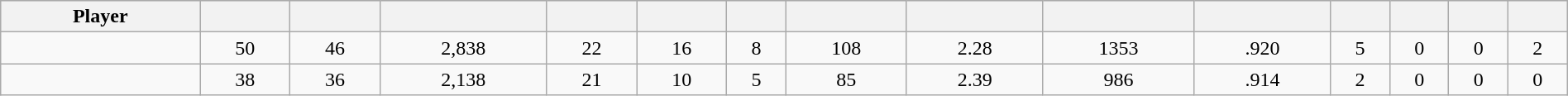<table class="wikitable sortable" style="width:100%; text-align:center;">
<tr style="text-align:center; background:#ddd;">
<th>Player</th>
<th></th>
<th></th>
<th></th>
<th></th>
<th></th>
<th></th>
<th></th>
<th></th>
<th></th>
<th></th>
<th></th>
<th></th>
<th></th>
<th></th>
</tr>
<tr>
<td></td>
<td>50</td>
<td>46</td>
<td>2,838</td>
<td>22</td>
<td>16</td>
<td>8</td>
<td>108</td>
<td>2.28</td>
<td>1353</td>
<td>.920</td>
<td>5</td>
<td>0</td>
<td>0</td>
<td>2</td>
</tr>
<tr>
<td></td>
<td>38</td>
<td>36</td>
<td>2,138</td>
<td>21</td>
<td>10</td>
<td>5</td>
<td>85</td>
<td>2.39</td>
<td>986</td>
<td>.914</td>
<td>2</td>
<td>0</td>
<td>0</td>
<td>0</td>
</tr>
</table>
